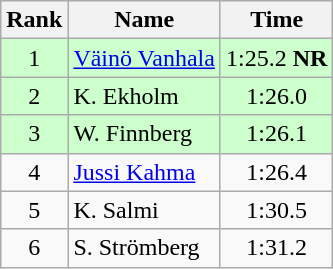<table class="wikitable" style="text-align:center">
<tr>
<th>Rank</th>
<th>Name</th>
<th>Time</th>
</tr>
<tr bgcolor=ccffcc>
<td>1</td>
<td align=left><a href='#'>Väinö Vanhala</a></td>
<td>1:25.2 <strong>NR</strong></td>
</tr>
<tr bgcolor=ccffcc>
<td>2</td>
<td align=left>K. Ekholm</td>
<td>1:26.0</td>
</tr>
<tr bgcolor=ccffcc>
<td>3</td>
<td align=left>W. Finnberg</td>
<td>1:26.1</td>
</tr>
<tr>
<td>4</td>
<td align=left><a href='#'>Jussi Kahma</a></td>
<td>1:26.4</td>
</tr>
<tr>
<td>5</td>
<td align=left>K. Salmi</td>
<td>1:30.5</td>
</tr>
<tr>
<td>6</td>
<td align=left>S. Strömberg</td>
<td>1:31.2</td>
</tr>
</table>
